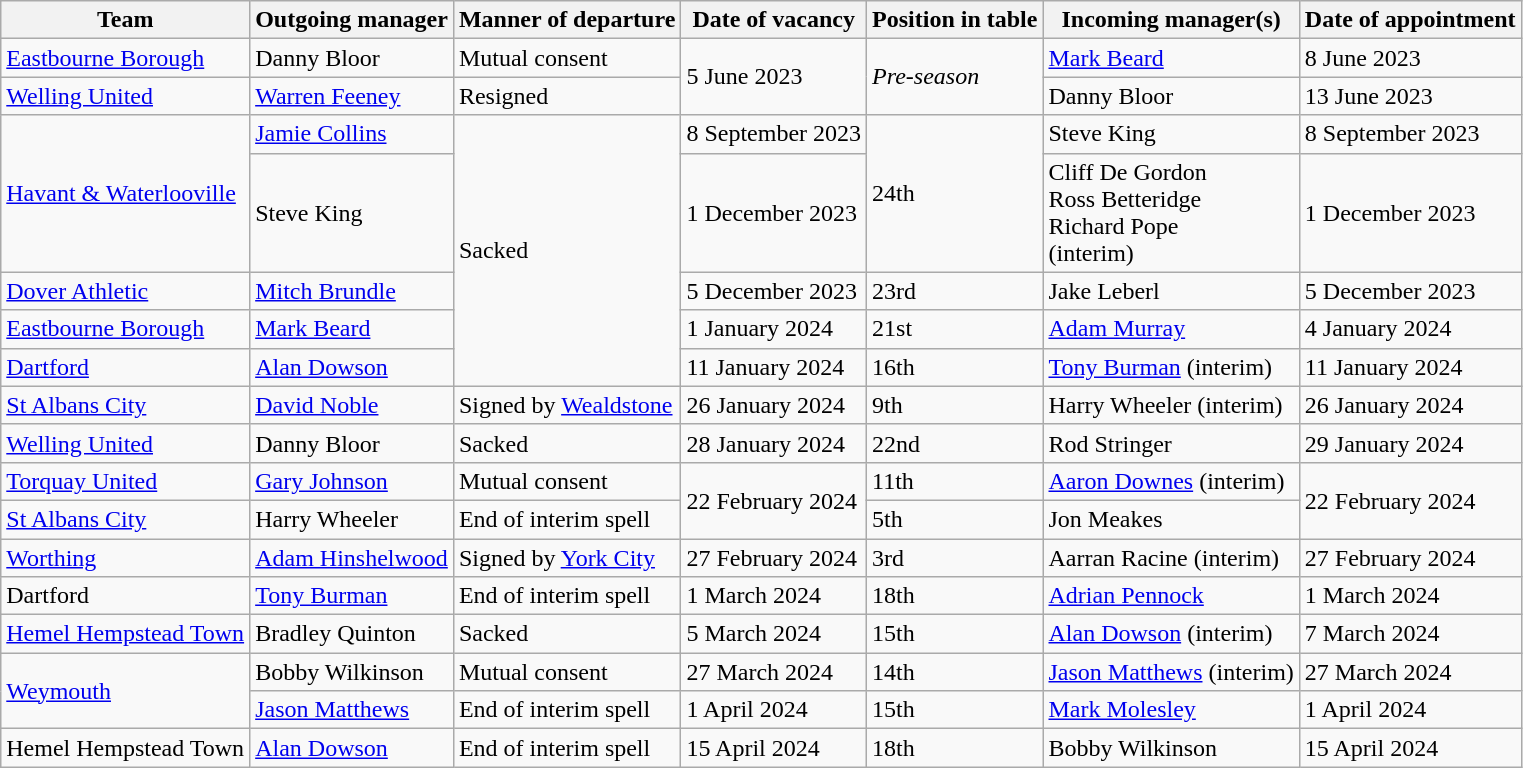<table class="wikitable sortable" style="clear: both;">
<tr>
<th>Team</th>
<th width-150>Outgoing manager</th>
<th>Manner of departure</th>
<th>Date of vacancy</th>
<th>Position in table</th>
<th>Incoming manager(s)</th>
<th>Date of appointment</th>
</tr>
<tr>
<td><a href='#'>Eastbourne Borough</a></td>
<td> Danny Bloor</td>
<td>Mutual consent</td>
<td rowspan="2">5 June 2023</td>
<td rowspan="2"><em>Pre-season</em></td>
<td> <a href='#'>Mark Beard</a></td>
<td>8 June 2023</td>
</tr>
<tr>
<td><a href='#'>Welling United</a></td>
<td> <a href='#'>Warren Feeney</a></td>
<td>Resigned</td>
<td> Danny Bloor</td>
<td>13 June 2023</td>
</tr>
<tr>
<td rowspan="2"><a href='#'>Havant & Waterlooville</a></td>
<td> <a href='#'>Jamie Collins</a></td>
<td rowspan="5">Sacked</td>
<td>8 September 2023</td>
<td rowspan="2">24th</td>
<td> Steve King</td>
<td>8 September 2023</td>
</tr>
<tr>
<td> Steve King</td>
<td>1 December 2023</td>
<td> Cliff De Gordon<br> Ross Betteridge<br> Richard Pope<br>(interim)</td>
<td>1 December 2023</td>
</tr>
<tr>
<td><a href='#'>Dover Athletic</a></td>
<td> <a href='#'>Mitch Brundle</a></td>
<td>5 December 2023</td>
<td>23rd</td>
<td> Jake Leberl</td>
<td>5 December 2023</td>
</tr>
<tr>
<td><a href='#'>Eastbourne Borough</a></td>
<td> <a href='#'>Mark Beard</a></td>
<td>1 January 2024</td>
<td>21st</td>
<td> <a href='#'>Adam Murray</a></td>
<td>4 January 2024</td>
</tr>
<tr>
<td><a href='#'>Dartford</a></td>
<td> <a href='#'>Alan Dowson</a></td>
<td>11 January 2024</td>
<td>16th</td>
<td> <a href='#'>Tony Burman</a> (interim)</td>
<td>11 January 2024</td>
</tr>
<tr>
<td><a href='#'>St Albans City</a></td>
<td> <a href='#'>David Noble</a></td>
<td>Signed by <a href='#'>Wealdstone</a></td>
<td>26 January 2024</td>
<td>9th</td>
<td> Harry Wheeler (interim)</td>
<td>26 January 2024</td>
</tr>
<tr>
<td><a href='#'>Welling United</a></td>
<td> Danny Bloor</td>
<td>Sacked</td>
<td>28 January 2024</td>
<td>22nd</td>
<td> Rod Stringer</td>
<td>29 January 2024</td>
</tr>
<tr>
<td><a href='#'>Torquay United</a></td>
<td> <a href='#'>Gary Johnson</a></td>
<td>Mutual consent</td>
<td rowspan="2">22 February 2024</td>
<td>11th</td>
<td> <a href='#'>Aaron Downes</a> (interim)</td>
<td rowspan="2">22 February 2024</td>
</tr>
<tr>
<td><a href='#'>St Albans City</a></td>
<td> Harry Wheeler</td>
<td>End of interim spell</td>
<td>5th</td>
<td> Jon Meakes</td>
</tr>
<tr>
<td><a href='#'>Worthing</a></td>
<td> <a href='#'>Adam Hinshelwood</a></td>
<td>Signed by <a href='#'>York City</a></td>
<td>27 February 2024</td>
<td>3rd</td>
<td> Aarran Racine (interim)</td>
<td>27 February 2024</td>
</tr>
<tr>
<td>Dartford</td>
<td> <a href='#'>Tony Burman</a></td>
<td>End of interim spell</td>
<td>1 March 2024</td>
<td>18th</td>
<td> <a href='#'>Adrian Pennock</a></td>
<td>1 March 2024</td>
</tr>
<tr>
<td><a href='#'>Hemel Hempstead Town</a></td>
<td> Bradley Quinton</td>
<td>Sacked</td>
<td>5 March 2024</td>
<td>15th</td>
<td> <a href='#'>Alan Dowson</a> (interim)</td>
<td>7 March 2024</td>
</tr>
<tr>
<td rowspan="2"><a href='#'>Weymouth</a></td>
<td> Bobby Wilkinson</td>
<td>Mutual consent</td>
<td>27 March 2024</td>
<td>14th</td>
<td> <a href='#'>Jason Matthews</a> (interim)</td>
<td>27 March 2024</td>
</tr>
<tr>
<td> <a href='#'>Jason Matthews</a></td>
<td>End of interim spell</td>
<td>1 April 2024</td>
<td>15th</td>
<td> <a href='#'>Mark Molesley</a></td>
<td>1 April 2024</td>
</tr>
<tr>
<td>Hemel Hempstead Town</td>
<td> <a href='#'>Alan Dowson</a></td>
<td>End of interim spell</td>
<td>15 April 2024</td>
<td>18th</td>
<td> Bobby Wilkinson</td>
<td>15 April 2024</td>
</tr>
</table>
